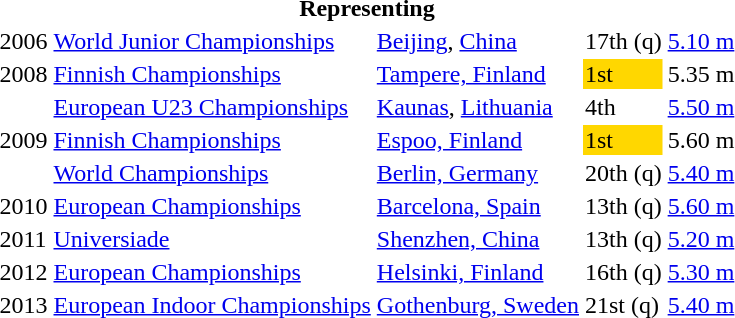<table>
<tr>
<th colspan="5">Representing </th>
</tr>
<tr>
<td>2006</td>
<td><a href='#'>World Junior Championships</a></td>
<td><a href='#'>Beijing</a>, <a href='#'>China</a></td>
<td>17th (q)</td>
<td><a href='#'>5.10 m</a></td>
</tr>
<tr>
<td>2008</td>
<td><a href='#'>Finnish Championships</a></td>
<td><a href='#'>Tampere, Finland</a></td>
<td bgcolor="gold">1st</td>
<td>5.35 m</td>
</tr>
<tr>
<td rowspan=3>2009</td>
<td><a href='#'>European U23 Championships</a></td>
<td><a href='#'>Kaunas</a>, <a href='#'>Lithuania</a></td>
<td>4th</td>
<td><a href='#'>5.50 m</a></td>
</tr>
<tr>
<td><a href='#'>Finnish Championships</a></td>
<td><a href='#'>Espoo, Finland</a></td>
<td bgcolor="gold">1st</td>
<td>5.60 m</td>
</tr>
<tr>
<td><a href='#'>World Championships</a></td>
<td><a href='#'>Berlin, Germany</a></td>
<td>20th (q)</td>
<td><a href='#'>5.40 m</a></td>
</tr>
<tr>
<td>2010</td>
<td><a href='#'>European Championships</a></td>
<td><a href='#'>Barcelona, Spain</a></td>
<td>13th (q)</td>
<td><a href='#'>5.60 m</a></td>
</tr>
<tr>
<td>2011</td>
<td><a href='#'>Universiade</a></td>
<td><a href='#'>Shenzhen, China</a></td>
<td>13th (q)</td>
<td><a href='#'>5.20 m</a></td>
</tr>
<tr>
<td>2012</td>
<td><a href='#'>European Championships</a></td>
<td><a href='#'>Helsinki, Finland</a></td>
<td>16th (q)</td>
<td><a href='#'>5.30 m</a></td>
</tr>
<tr>
<td>2013</td>
<td><a href='#'>European Indoor Championships</a></td>
<td><a href='#'>Gothenburg, Sweden</a></td>
<td>21st (q)</td>
<td><a href='#'>5.40 m</a></td>
</tr>
</table>
